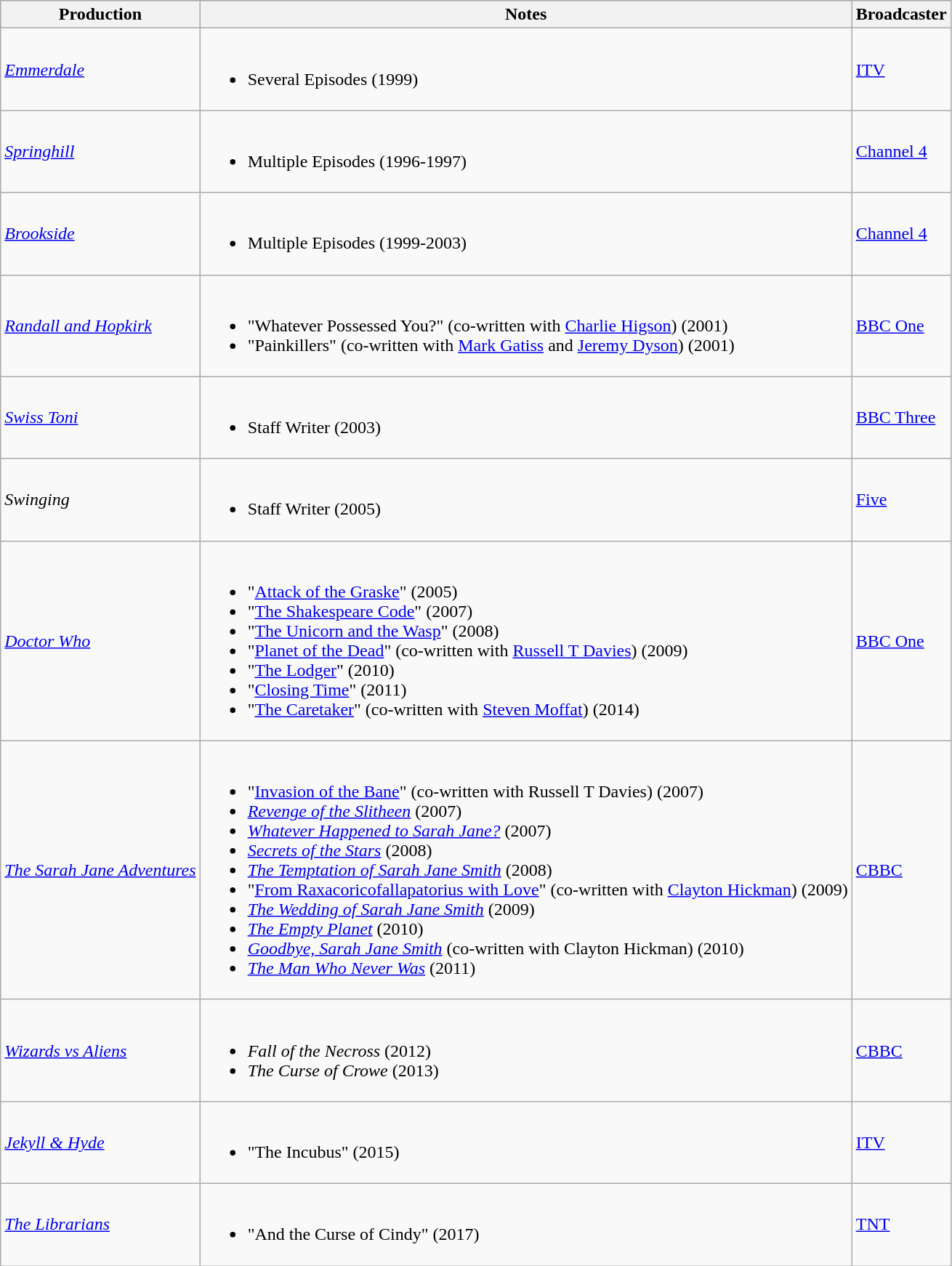<table class="wikitable">
<tr style="background:#ccc; text-align:center;">
<th>Production</th>
<th>Notes</th>
<th>Broadcaster</th>
</tr>
<tr>
<td><em><a href='#'>Emmerdale</a></em></td>
<td><br><ul><li>Several Episodes (1999)</li></ul></td>
<td><a href='#'>ITV</a></td>
</tr>
<tr>
<td><em><a href='#'>Springhill</a></em></td>
<td><br><ul><li>Multiple Episodes (1996-1997)</li></ul></td>
<td><a href='#'>Channel 4</a></td>
</tr>
<tr>
<td><em><a href='#'>Brookside</a></em></td>
<td><br><ul><li>Multiple Episodes (1999-2003)</li></ul></td>
<td><a href='#'>Channel 4</a></td>
</tr>
<tr>
<td><em><a href='#'>Randall and Hopkirk</a></em></td>
<td><br><ul><li>"Whatever Possessed You?" (co-written with <a href='#'>Charlie Higson</a>) (2001)</li><li>"Painkillers" (co-written with <a href='#'>Mark Gatiss</a> and <a href='#'>Jeremy Dyson</a>) (2001)</li></ul></td>
<td><a href='#'>BBC One</a></td>
</tr>
<tr>
<td><em><a href='#'>Swiss Toni</a></em></td>
<td><br><ul><li>Staff Writer (2003)</li></ul></td>
<td><a href='#'>BBC Three</a></td>
</tr>
<tr>
<td><em>Swinging</em></td>
<td><br><ul><li>Staff Writer (2005)</li></ul></td>
<td><a href='#'>Five</a></td>
</tr>
<tr>
<td><em><a href='#'>Doctor Who</a></em></td>
<td><br><ul><li>"<a href='#'>Attack of the Graske</a>" (2005)</li><li>"<a href='#'>The Shakespeare Code</a>" (2007)</li><li>"<a href='#'>The Unicorn and the Wasp</a>" (2008)</li><li>"<a href='#'>Planet of the Dead</a>" (co-written with <a href='#'>Russell T Davies</a>) (2009)</li><li>"<a href='#'>The Lodger</a>" (2010)</li><li>"<a href='#'>Closing Time</a>" (2011)</li><li>"<a href='#'>The Caretaker</a>" (co-written with <a href='#'>Steven Moffat</a>) (2014)</li></ul></td>
<td><a href='#'>BBC One</a></td>
</tr>
<tr>
<td><em><a href='#'>The Sarah Jane Adventures</a></em></td>
<td><br><ul><li>"<a href='#'>Invasion of the Bane</a>" (co-written with Russell T Davies) (2007)</li><li><em><a href='#'>Revenge of the Slitheen</a></em> (2007)</li><li><em><a href='#'>Whatever Happened to Sarah Jane?</a></em> (2007)</li><li><em><a href='#'>Secrets of the Stars</a></em> (2008)</li><li><em><a href='#'>The Temptation of Sarah Jane Smith</a></em> (2008)</li><li>"<a href='#'>From Raxacoricofallapatorius with Love</a>" (co-written with <a href='#'>Clayton Hickman</a>) (2009)</li><li><em><a href='#'>The Wedding of Sarah Jane Smith</a></em> (2009)</li><li><em><a href='#'>The Empty Planet</a></em> (2010)</li><li><em><a href='#'>Goodbye, Sarah Jane Smith</a></em> (co-written with Clayton Hickman) (2010)</li><li><em><a href='#'>The Man Who Never Was</a></em> (2011)</li></ul></td>
<td><a href='#'>CBBC</a></td>
</tr>
<tr>
<td><em><a href='#'>Wizards vs Aliens</a></em></td>
<td><br><ul><li><em>Fall of the Necross</em> (2012)</li><li><em>The Curse of Crowe</em> (2013)</li></ul></td>
<td><a href='#'>CBBC</a></td>
</tr>
<tr>
<td><em><a href='#'>Jekyll & Hyde</a></em></td>
<td><br><ul><li>"The Incubus" (2015)</li></ul></td>
<td><a href='#'>ITV</a></td>
</tr>
<tr>
<td><em><a href='#'>The Librarians</a></em></td>
<td><br><ul><li>"And the Curse of Cindy" (2017)</li></ul></td>
<td><a href='#'>TNT</a></td>
</tr>
</table>
